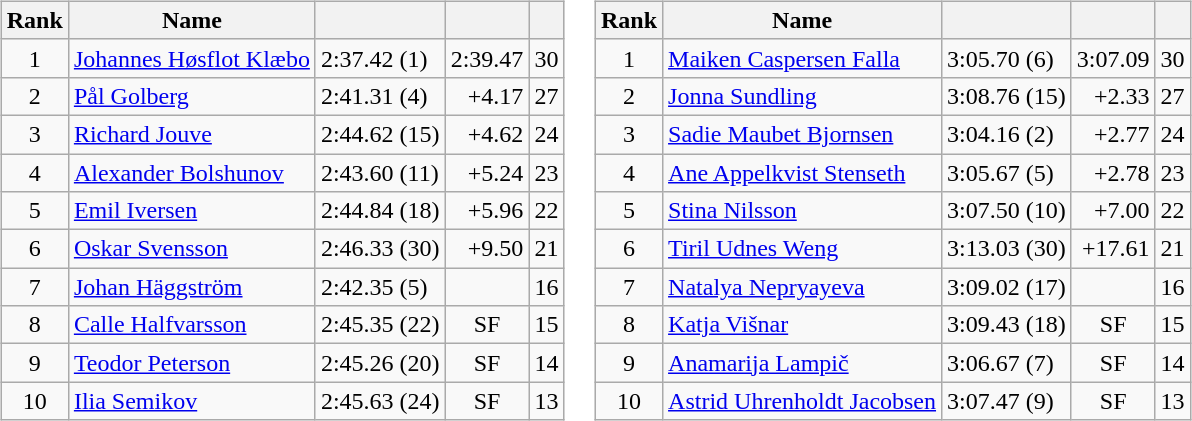<table border="0">
<tr>
<td valign="top"><br><table class="wikitable">
<tr>
<th>Rank</th>
<th>Name</th>
<th></th>
<th></th>
<th></th>
</tr>
<tr>
<td style="text-align:center;">1</td>
<td> <a href='#'>Johannes Høsflot Klæbo</a></td>
<td>2:37.42 (1)</td>
<td align="right">2:39.47</td>
<td>30</td>
</tr>
<tr>
<td style="text-align:center;">2</td>
<td> <a href='#'>Pål Golberg</a></td>
<td>2:41.31 (4)</td>
<td align="right">+4.17</td>
<td>27</td>
</tr>
<tr>
<td style="text-align:center;">3</td>
<td> <a href='#'>Richard Jouve</a></td>
<td>2:44.62 (15)</td>
<td align="right">+4.62</td>
<td>24</td>
</tr>
<tr>
<td style="text-align:center;">4</td>
<td> <a href='#'>Alexander Bolshunov</a></td>
<td>2:43.60 (11)</td>
<td align="right">+5.24</td>
<td>23</td>
</tr>
<tr>
<td style="text-align:center;">5</td>
<td> <a href='#'>Emil Iversen</a></td>
<td>2:44.84 (18)</td>
<td align="right">+5.96</td>
<td>22</td>
</tr>
<tr>
<td style="text-align:center;">6</td>
<td> <a href='#'>Oskar Svensson</a></td>
<td>2:46.33 (30)</td>
<td align="right">+9.50</td>
<td>21</td>
</tr>
<tr>
<td style="text-align:center;">7</td>
<td> <a href='#'>Johan Häggström</a></td>
<td>2:42.35 (5)</td>
<td align="center"></td>
<td>16</td>
</tr>
<tr>
<td style="text-align:center;">8</td>
<td> <a href='#'>Calle Halfvarsson</a></td>
<td>2:45.35 (22)</td>
<td align="center">SF</td>
<td>15</td>
</tr>
<tr>
<td style="text-align:center;">9</td>
<td> <a href='#'>Teodor Peterson</a></td>
<td>2:45.26 (20)</td>
<td align="center">SF</td>
<td>14</td>
</tr>
<tr>
<td style="text-align:center;">10</td>
<td> <a href='#'>Ilia Semikov</a></td>
<td>2:45.63 (24)</td>
<td align="center">SF</td>
<td>13</td>
</tr>
</table>
</td>
<td valign="top"><br><table class="wikitable">
<tr>
<th>Rank</th>
<th>Name</th>
<th></th>
<th></th>
<th></th>
</tr>
<tr>
<td style="text-align:center;">1</td>
<td> <a href='#'>Maiken Caspersen Falla</a></td>
<td>3:05.70 (6)</td>
<td align="right">3:07.09</td>
<td>30</td>
</tr>
<tr>
<td style="text-align:center;">2</td>
<td> <a href='#'>Jonna Sundling</a></td>
<td>3:08.76 (15)</td>
<td align="right">+2.33</td>
<td>27</td>
</tr>
<tr>
<td style="text-align:center;">3</td>
<td> <a href='#'>Sadie Maubet Bjornsen</a></td>
<td>3:04.16 (2)</td>
<td align="right">+2.77</td>
<td>24</td>
</tr>
<tr>
<td style="text-align:center;">4</td>
<td> <a href='#'>Ane Appelkvist Stenseth</a></td>
<td>3:05.67 (5)</td>
<td align="right">+2.78</td>
<td>23</td>
</tr>
<tr>
<td style="text-align:center;">5</td>
<td> <a href='#'>Stina Nilsson</a></td>
<td>3:07.50 (10)</td>
<td align="right">+7.00</td>
<td>22</td>
</tr>
<tr>
<td style="text-align:center;">6</td>
<td> <a href='#'>Tiril Udnes Weng</a></td>
<td>3:13.03 (30)</td>
<td align="right">+17.61</td>
<td>21</td>
</tr>
<tr>
<td style="text-align:center;">7</td>
<td> <a href='#'>Natalya Nepryayeva</a></td>
<td>3:09.02 (17)</td>
<td align="center"></td>
<td>16</td>
</tr>
<tr>
<td style="text-align:center;">8</td>
<td> <a href='#'>Katja Višnar</a></td>
<td>3:09.43 (18)</td>
<td align="center">SF</td>
<td>15</td>
</tr>
<tr>
<td style="text-align:center;">9</td>
<td> <a href='#'>Anamarija Lampič</a></td>
<td>3:06.67 (7)</td>
<td align="center">SF</td>
<td>14</td>
</tr>
<tr>
<td style="text-align:center;">10</td>
<td> <a href='#'>Astrid Uhrenholdt Jacobsen</a></td>
<td>3:07.47 (9)</td>
<td align="center">SF</td>
<td>13</td>
</tr>
</table>
</td>
</tr>
</table>
